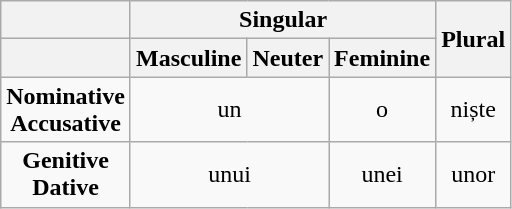<table class="wikitable" style="text-align: center;">
<tr>
<th></th>
<th colspan=3>Singular</th>
<th rowspan="2">Plural</th>
</tr>
<tr>
<th></th>
<th>Masculine</th>
<th>Neuter</th>
<th>Feminine</th>
</tr>
<tr>
<td><strong>Nominative<br>Accusative</strong></td>
<td colspan=2>un</td>
<td>o</td>
<td>niște</td>
</tr>
<tr>
<td><strong>Genitive<br>Dative</strong></td>
<td colspan=2>unui</td>
<td>unei</td>
<td>unor</td>
</tr>
</table>
